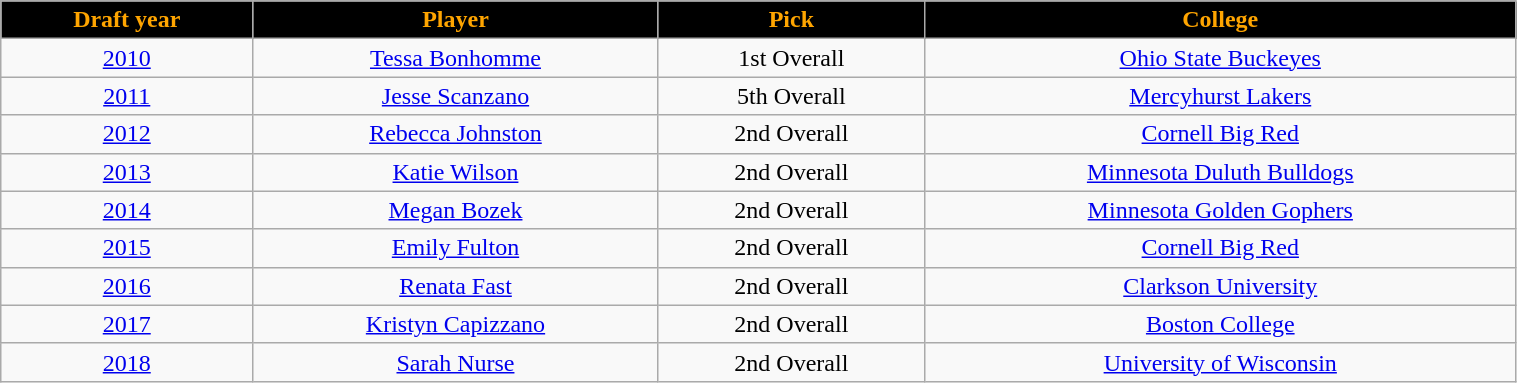<table class="wikitable" style="width:80%;">
<tr style="text-align:center; background:black; color:orange;">
<td><strong>Draft year</strong></td>
<td><strong>Player</strong></td>
<td><strong>Pick</strong></td>
<td><strong>College</strong></td>
</tr>
<tr style="text-align:center;" bgcolor="">
<td><a href='#'>2010</a></td>
<td><a href='#'>Tessa Bonhomme</a></td>
<td>1st Overall</td>
<td><a href='#'>Ohio State Buckeyes</a></td>
</tr>
<tr style="text-align:center;" bgcolor="">
<td><a href='#'>2011</a></td>
<td><a href='#'>Jesse Scanzano</a></td>
<td>5th Overall</td>
<td><a href='#'>Mercyhurst Lakers</a></td>
</tr>
<tr style="text-align:center;" bgcolor="">
<td><a href='#'>2012</a></td>
<td><a href='#'>Rebecca Johnston</a></td>
<td>2nd Overall</td>
<td><a href='#'>Cornell Big Red</a></td>
</tr>
<tr style="text-align:center;" bgcolor="">
<td><a href='#'>2013</a></td>
<td><a href='#'>Katie Wilson</a></td>
<td>2nd Overall</td>
<td><a href='#'>Minnesota Duluth Bulldogs</a></td>
</tr>
<tr style="text-align:center;" bgcolor="">
<td><a href='#'>2014</a></td>
<td><a href='#'>Megan Bozek</a></td>
<td>2nd Overall</td>
<td><a href='#'>Minnesota Golden Gophers</a></td>
</tr>
<tr style="text-align:center;" bgcolor="">
<td><a href='#'>2015</a></td>
<td><a href='#'>Emily Fulton</a></td>
<td>2nd Overall</td>
<td><a href='#'>Cornell Big Red</a></td>
</tr>
<tr style="text-align:center;" bgcolor="">
<td><a href='#'>2016</a></td>
<td><a href='#'>Renata Fast</a></td>
<td>2nd Overall</td>
<td><a href='#'>Clarkson University</a></td>
</tr>
<tr style="text-align:center;" bgcolor="">
<td><a href='#'>2017</a></td>
<td><a href='#'>Kristyn Capizzano</a></td>
<td>2nd Overall</td>
<td><a href='#'>Boston College</a></td>
</tr>
<tr style="text-align:center;" bgcolor="">
<td><a href='#'>2018</a></td>
<td><a href='#'>Sarah Nurse</a></td>
<td>2nd Overall</td>
<td><a href='#'>University of Wisconsin</a></td>
</tr>
</table>
